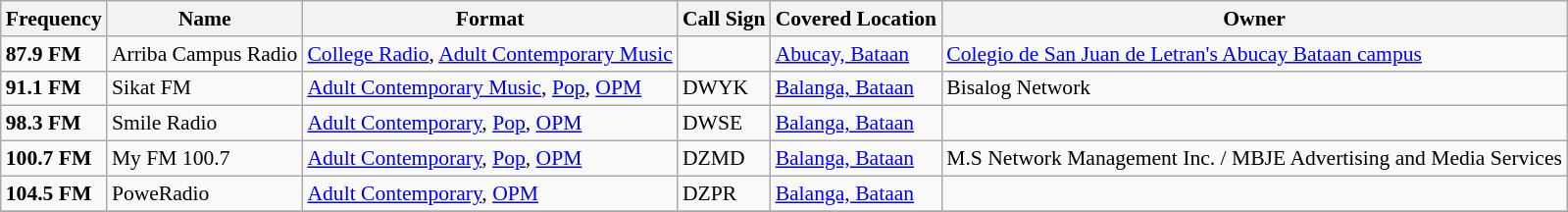<table class="wikitable" style="font-size:90%;">
<tr>
<th>Frequency</th>
<th>Name</th>
<th>Format</th>
<th>Call Sign</th>
<th>Covered Location</th>
<th>Owner</th>
</tr>
<tr>
<td><strong>87.9 FM</strong></td>
<td>Arriba Campus Radio</td>
<td><a href='#'>College Radio</a>, <a href='#'>Adult Contemporary Music</a></td>
<td></td>
<td><a href='#'>Abucay, Bataan</a></td>
<td><a href='#'>Colegio de San Juan de Letran's Abucay Bataan campus</a></td>
</tr>
<tr>
<td><strong>91.1 FM</strong></td>
<td>Sikat FM</td>
<td><a href='#'>Adult Contemporary Music</a>, <a href='#'>Pop</a>, <a href='#'>OPM</a></td>
<td>DWYK</td>
<td><a href='#'>Balanga, Bataan</a></td>
<td>Bisalog Network</td>
</tr>
<tr>
<td><strong>98.3 FM</strong></td>
<td>Smile Radio</td>
<td><a href='#'>Adult Contemporary</a>, <a href='#'>Pop</a>, <a href='#'>OPM</a></td>
<td>DWSE</td>
<td><a href='#'>Balanga, Bataan</a></td>
<td></td>
</tr>
<tr>
<td><strong>100.7 FM</strong></td>
<td>My FM 100.7</td>
<td><a href='#'>Adult Contemporary</a>, <a href='#'>Pop</a>, <a href='#'>OPM</a></td>
<td>DZMD</td>
<td><a href='#'>Balanga, Bataan</a></td>
<td>M.S Network Management Inc. / MBJE Advertising and Media Services</td>
</tr>
<tr>
<td><strong>104.5 FM</strong></td>
<td>PoweRadio</td>
<td><a href='#'>Adult Contemporary</a>, <a href='#'>OPM</a></td>
<td>DZPR</td>
<td><a href='#'>Balanga, Bataan</a></td>
<td></td>
</tr>
<tr>
</tr>
</table>
